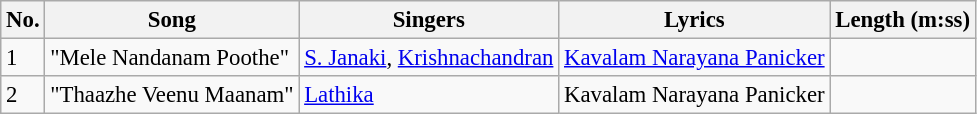<table class="wikitable" style="font-size:95%;">
<tr>
<th>No.</th>
<th>Song</th>
<th>Singers</th>
<th>Lyrics</th>
<th>Length (m:ss)</th>
</tr>
<tr>
<td>1</td>
<td>"Mele Nandanam Poothe"</td>
<td><a href='#'>S. Janaki</a>, <a href='#'>Krishnachandran</a></td>
<td><a href='#'>Kavalam Narayana Panicker</a></td>
<td></td>
</tr>
<tr>
<td>2</td>
<td>"Thaazhe Veenu Maanam"</td>
<td><a href='#'>Lathika</a></td>
<td>Kavalam Narayana Panicker</td>
<td></td>
</tr>
</table>
